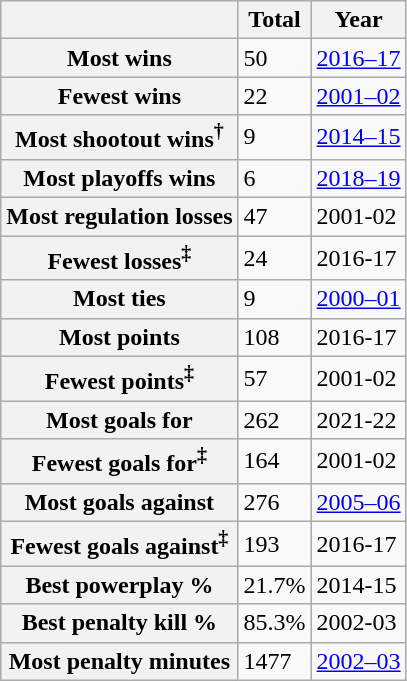<table class="wikitable">
<tr>
<th></th>
<th>Total</th>
<th>Year</th>
</tr>
<tr>
<th>Most wins</th>
<td>50</td>
<td><a href='#'>2016–17</a></td>
</tr>
<tr>
<th>Fewest wins</th>
<td>22</td>
<td><a href='#'>2001–02</a></td>
</tr>
<tr>
<th>Most shootout wins<sup>†</sup></th>
<td>9</td>
<td><a href='#'>2014–15</a></td>
</tr>
<tr>
<th>Most playoffs wins</th>
<td>6</td>
<td><a href='#'>2018–19</a></td>
</tr>
<tr>
<th>Most regulation losses</th>
<td>47</td>
<td>2001-02</td>
</tr>
<tr>
<th>Fewest losses<sup>‡</sup></th>
<td>24</td>
<td>2016-17</td>
</tr>
<tr>
<th>Most ties</th>
<td>9</td>
<td><a href='#'>2000–01</a></td>
</tr>
<tr>
<th>Most points</th>
<td>108</td>
<td>2016-17</td>
</tr>
<tr>
<th>Fewest points<sup>‡</sup></th>
<td>57</td>
<td>2001-02</td>
</tr>
<tr>
<th>Most goals for</th>
<td>262</td>
<td>2021-22</td>
</tr>
<tr>
<th>Fewest goals for<sup>‡</sup></th>
<td>164</td>
<td>2001-02</td>
</tr>
<tr>
<th>Most goals against</th>
<td>276</td>
<td><a href='#'>2005–06</a></td>
</tr>
<tr>
<th>Fewest goals against<sup>‡</sup></th>
<td>193</td>
<td>2016-17</td>
</tr>
<tr>
<th>Best powerplay %</th>
<td>21.7%</td>
<td>2014-15</td>
</tr>
<tr>
<th>Best penalty kill %</th>
<td>85.3%</td>
<td>2002-03</td>
</tr>
<tr>
<th>Most penalty minutes</th>
<td>1477</td>
<td><a href='#'>2002–03</a></td>
</tr>
</table>
